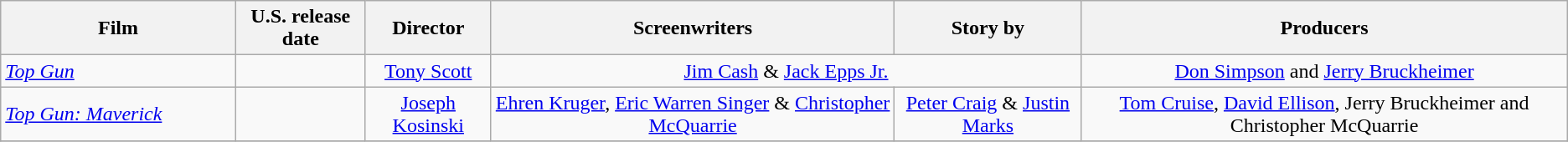<table class="wikitable plainrowheaders" style="text-align:center;">
<tr>
<th style="width:15%;">Film</th>
<th>U.S. release date</th>
<th>Director</th>
<th>Screenwriters</th>
<th>Story by</th>
<th>Producers</th>
</tr>
<tr>
<td style="text-align:left"><em><a href='#'>Top Gun</a></em></td>
<td style="text-align:left"></td>
<td><a href='#'>Tony Scott</a></td>
<td colspan="2"><a href='#'>Jim Cash</a> & <a href='#'>Jack Epps Jr.</a></td>
<td><a href='#'>Don Simpson</a> and <a href='#'>Jerry Bruckheimer</a></td>
</tr>
<tr>
<td style="text-align:left"><em><a href='#'>Top Gun: Maverick</a></em></td>
<td style="text-align:left"></td>
<td><a href='#'>Joseph Kosinski</a></td>
<td><a href='#'>Ehren Kruger</a>, <a href='#'>Eric Warren Singer</a> & <a href='#'>Christopher McQuarrie</a></td>
<td><a href='#'>Peter Craig</a> & <a href='#'>Justin Marks</a></td>
<td><a href='#'>Tom Cruise</a>, <a href='#'>David Ellison</a>, Jerry Bruckheimer and Christopher McQuarrie</td>
</tr>
<tr>
</tr>
</table>
